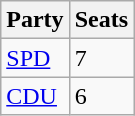<table class="wikitable sortable">
<tr>
<th>Party</th>
<th>Seats</th>
</tr>
<tr>
<td><a href='#'>SPD</a></td>
<td>7</td>
</tr>
<tr>
<td><a href='#'>CDU</a></td>
<td>6</td>
</tr>
</table>
